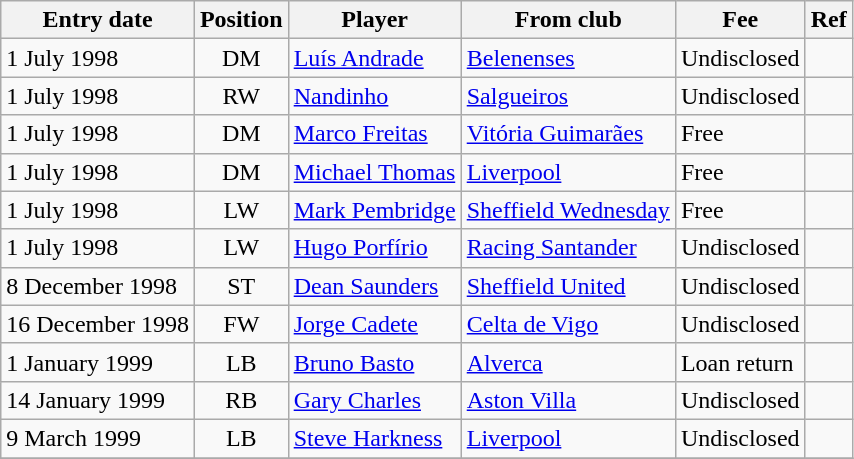<table class="wikitable sortable">
<tr>
<th><strong>Entry date</strong></th>
<th><strong>Position</strong></th>
<th><strong>Player</strong></th>
<th><strong>From club</strong></th>
<th><strong>Fee</strong></th>
<th><strong>Ref</strong></th>
</tr>
<tr>
<td>1 July 1998</td>
<td style="text-align:center;">DM</td>
<td style="text-align:left;"><a href='#'>Luís Andrade</a></td>
<td style="text-align:left;"><a href='#'>Belenenses</a></td>
<td>Undisclosed</td>
<td></td>
</tr>
<tr>
<td>1 July 1998</td>
<td style="text-align:center;">RW</td>
<td style="text-align:left;"><a href='#'>Nandinho</a></td>
<td style="text-align:left;"><a href='#'>Salgueiros</a></td>
<td>Undisclosed</td>
<td></td>
</tr>
<tr>
<td>1 July 1998</td>
<td style="text-align:center;">DM</td>
<td style="text-align:left;"><a href='#'>Marco Freitas</a></td>
<td style="text-align:left;"><a href='#'>Vitória Guimarães</a></td>
<td>Free</td>
<td></td>
</tr>
<tr>
<td>1 July 1998</td>
<td style="text-align:center;">DM</td>
<td style="text-align:left;"><a href='#'>Michael Thomas</a></td>
<td style="text-align:left;"><a href='#'>Liverpool</a></td>
<td>Free</td>
<td></td>
</tr>
<tr>
<td>1 July 1998</td>
<td style="text-align:center;">LW</td>
<td style="text-align:left;"><a href='#'>Mark Pembridge</a></td>
<td style="text-align:left;"><a href='#'>Sheffield Wednesday</a></td>
<td>Free</td>
<td></td>
</tr>
<tr>
<td>1 July 1998</td>
<td style="text-align:center;">LW</td>
<td style="text-align:left;"><a href='#'>Hugo Porfírio</a></td>
<td style="text-align:left;"><a href='#'>Racing Santander</a></td>
<td>Undisclosed</td>
<td></td>
</tr>
<tr>
<td>8 December 1998</td>
<td style="text-align:center;">ST</td>
<td style="text-align:left;"><a href='#'>Dean Saunders</a></td>
<td style="text-align:left;"><a href='#'>Sheffield United</a></td>
<td>Undisclosed</td>
<td></td>
</tr>
<tr>
<td>16 December 1998</td>
<td style="text-align:center;">FW</td>
<td style="text-align:left;"><a href='#'>Jorge Cadete</a></td>
<td style="text-align:left;"><a href='#'>Celta de Vigo</a></td>
<td>Undisclosed</td>
<td></td>
</tr>
<tr>
<td>1 January 1999</td>
<td style="text-align:center;">LB</td>
<td style="text-align:left;"><a href='#'>Bruno Basto</a></td>
<td style="text-align:left;"><a href='#'>Alverca</a></td>
<td>Loan return</td>
<td></td>
</tr>
<tr>
<td>14 January 1999</td>
<td style="text-align:center;">RB</td>
<td style="text-align:left;"><a href='#'>Gary Charles</a></td>
<td style="text-align:left;"><a href='#'>Aston Villa</a></td>
<td>Undisclosed</td>
<td></td>
</tr>
<tr>
<td>9 March 1999</td>
<td style="text-align:center;">LB</td>
<td style="text-align:left;"><a href='#'>Steve Harkness</a></td>
<td style="text-align:left;"><a href='#'>Liverpool</a></td>
<td>Undisclosed</td>
<td></td>
</tr>
<tr>
</tr>
</table>
